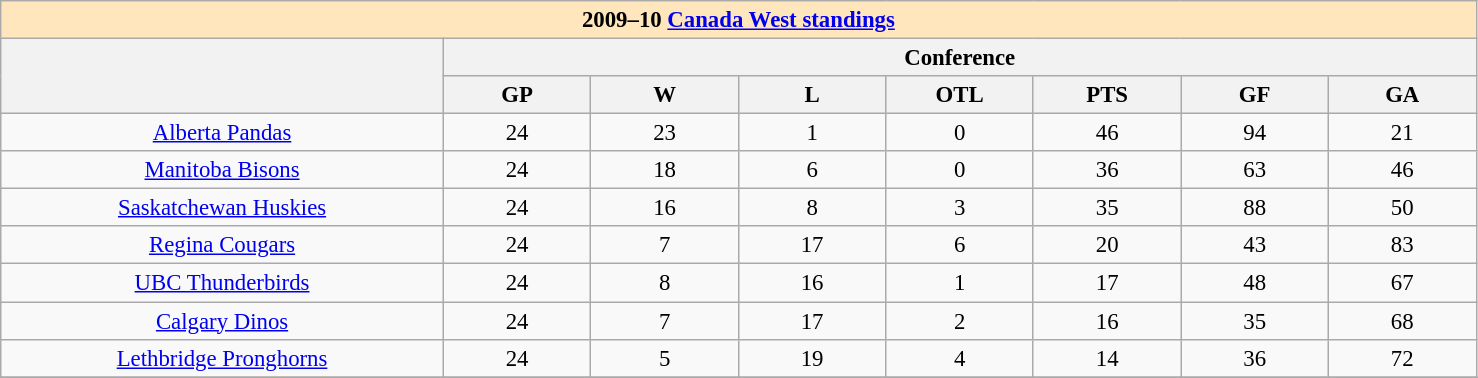<table class=wikitable style="text-align:center; font-size:95%;">
<tr>
<th colspan="15" style="background-color: #FFE6BD;">2009–10 <a href='#'>Canada West standings</a></th>
</tr>
<tr>
<th rowspan="2" width="15%"></th>
<th colspan="7">Conference</th>
</tr>
<tr>
<th width="5%">GP</th>
<th width="5%">W</th>
<th width="5%">L</th>
<th width="5%">OTL</th>
<th width="5%">PTS</th>
<th width="5%">GF</th>
<th width="5%">GA</th>
</tr>
<tr align=center>
<td><a href='#'>Alberta Pandas</a></td>
<td>24</td>
<td>23</td>
<td>1</td>
<td>0</td>
<td>46</td>
<td>94</td>
<td>21</td>
</tr>
<tr align=center>
<td><a href='#'>Manitoba Bisons</a></td>
<td>24</td>
<td>18</td>
<td>6</td>
<td>0</td>
<td>36</td>
<td>63</td>
<td>46</td>
</tr>
<tr align=center>
<td><a href='#'>Saskatchewan Huskies</a></td>
<td>24</td>
<td>16</td>
<td>8</td>
<td>3</td>
<td>35</td>
<td>88</td>
<td>50</td>
</tr>
<tr align=center>
<td><a href='#'>Regina Cougars</a></td>
<td>24</td>
<td>7</td>
<td>17</td>
<td>6</td>
<td>20</td>
<td>43</td>
<td>83</td>
</tr>
<tr align=center>
<td><a href='#'>UBC Thunderbirds</a></td>
<td>24</td>
<td>8</td>
<td>16</td>
<td>1</td>
<td>17</td>
<td>48</td>
<td>67</td>
</tr>
<tr align=center>
<td><a href='#'>Calgary Dinos</a></td>
<td>24</td>
<td>7</td>
<td>17</td>
<td>2</td>
<td>16</td>
<td>35</td>
<td>68</td>
</tr>
<tr align=center>
<td><a href='#'>Lethbridge Pronghorns</a></td>
<td>24</td>
<td>5</td>
<td>19</td>
<td>4</td>
<td>14</td>
<td>36</td>
<td>72</td>
</tr>
<tr>
</tr>
</table>
